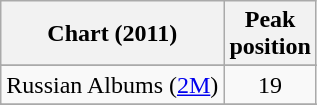<table class="wikitable sortable">
<tr>
<th>Chart (2011)</th>
<th>Peak<br>position</th>
</tr>
<tr>
</tr>
<tr>
</tr>
<tr>
</tr>
<tr>
</tr>
<tr>
<td align="left">Russian Albums (<a href='#'>2M</a>)</td>
<td align="center">19</td>
</tr>
<tr>
</tr>
<tr>
</tr>
<tr>
</tr>
</table>
